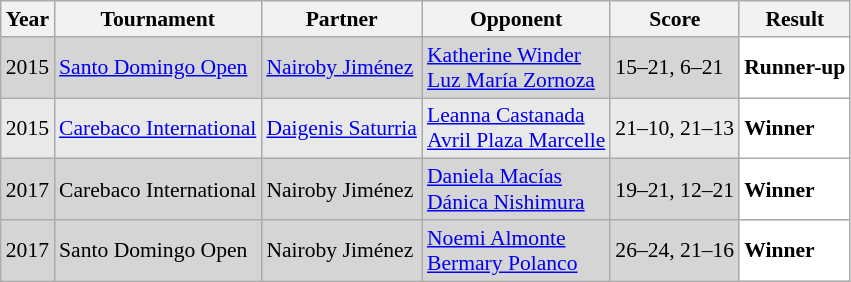<table class="sortable wikitable" style="font-size: 90%;">
<tr>
<th>Year</th>
<th>Tournament</th>
<th>Partner</th>
<th>Opponent</th>
<th>Score</th>
<th>Result</th>
</tr>
<tr style="background:#D5D5D5">
<td align="center">2015</td>
<td align="left"><a href='#'>Santo Domingo Open</a></td>
<td align="left"> <a href='#'>Nairoby Jiménez</a></td>
<td align="left"> <a href='#'>Katherine Winder</a> <br>  <a href='#'>Luz María Zornoza</a></td>
<td align="left">15–21, 6–21</td>
<td style="text-align:left; background:white"> <strong>Runner-up</strong></td>
</tr>
<tr style="background:#E9E9E9">
<td align="center">2015</td>
<td align="left"><a href='#'>Carebaco International</a></td>
<td align="left"> <a href='#'>Daigenis Saturria</a></td>
<td align="left"> <a href='#'>Leanna Castanada</a> <br>  <a href='#'>Avril Plaza Marcelle</a></td>
<td align="left">21–10, 21–13</td>
<td style="text-align:left; background:white"> <strong>Winner</strong></td>
</tr>
<tr style="background:#D5D5D5">
<td align="center">2017</td>
<td align="left">Carebaco International</td>
<td align="left"> Nairoby Jiménez</td>
<td align="left"> <a href='#'>Daniela Macías</a> <br>  <a href='#'>Dánica Nishimura</a></td>
<td align="left">19–21, 12–21</td>
<td style="text-align:left; background:white"> <strong>Winner</strong></td>
</tr>
<tr style="background:#D5D5D5">
<td align="center">2017</td>
<td align="left">Santo Domingo Open</td>
<td align="left"> Nairoby Jiménez</td>
<td align="left"> <a href='#'>Noemi Almonte</a> <br>  <a href='#'>Bermary Polanco</a></td>
<td align="left">26–24, 21–16</td>
<td style="text-align:left; background:white"> <strong>Winner</strong></td>
</tr>
</table>
